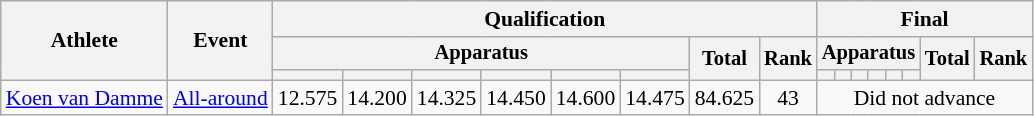<table class="wikitable" style="font-size:90%">
<tr>
<th rowspan=3>Athlete</th>
<th rowspan=3>Event</th>
<th colspan =8>Qualification</th>
<th colspan =8>Final</th>
</tr>
<tr style="font-size:95%">
<th colspan=6>Apparatus</th>
<th rowspan=2>Total</th>
<th rowspan=2>Rank</th>
<th colspan=6>Apparatus</th>
<th rowspan=2>Total</th>
<th rowspan=2>Rank</th>
</tr>
<tr style="font-size:95%">
<th></th>
<th></th>
<th></th>
<th></th>
<th></th>
<th></th>
<th></th>
<th></th>
<th></th>
<th></th>
<th></th>
<th></th>
</tr>
<tr align=center>
<td align=left><a href='#'>Koen van Damme</a></td>
<td align=left><a href='#'>All-around</a></td>
<td>12.575</td>
<td>14.200</td>
<td>14.325</td>
<td>14.450</td>
<td>14.600</td>
<td>14.475</td>
<td>84.625</td>
<td>43</td>
<td colspan=8>Did not advance</td>
</tr>
</table>
